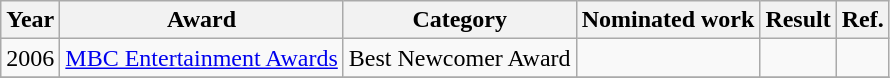<table class="wikitable">
<tr>
<th>Year</th>
<th>Award</th>
<th>Category</th>
<th>Nominated work</th>
<th>Result</th>
<th>Ref.</th>
</tr>
<tr>
<td>2006</td>
<td><a href='#'>MBC Entertainment Awards</a></td>
<td>Best Newcomer Award</td>
<td></td>
<td></td>
<td></td>
</tr>
<tr>
</tr>
</table>
